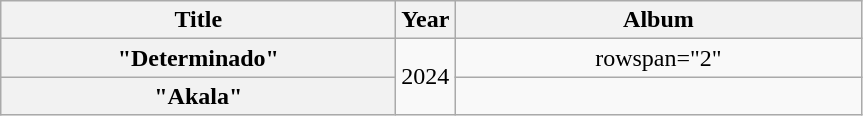<table class="wikitable plainrowheaders" style="text-align:center;">
<tr>
<th rowspan="1" scope="col" style="width:16em;">Title</th>
<th rowspan="1" scope="col" style="width:2em;">Year</th>
<th rowspan="1" scope="col" style="width:16.5em;">Album</th>
</tr>
<tr>
<th scope="row">"Determinado"<br></th>
<td rowspan="2">2024</td>
<td>rowspan="2" </td>
</tr>
<tr>
<th scope="row">"Akala"<br></th>
</tr>
</table>
